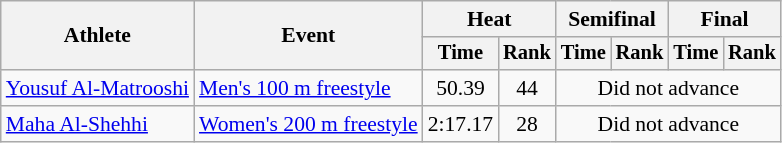<table class=wikitable style="font-size:90%">
<tr>
<th rowspan="2">Athlete</th>
<th rowspan="2">Event</th>
<th colspan="2">Heat</th>
<th colspan="2">Semifinal</th>
<th colspan="2">Final</th>
</tr>
<tr style="font-size:95%">
<th>Time</th>
<th>Rank</th>
<th>Time</th>
<th>Rank</th>
<th>Time</th>
<th>Rank</th>
</tr>
<tr align=center>
<td align=left><a href='#'>Yousuf Al-Matrooshi</a></td>
<td align=left><a href='#'>Men's 100 m freestyle</a></td>
<td>50.39</td>
<td>44</td>
<td colspan=4>Did not advance</td>
</tr>
<tr align=center>
<td align=left><a href='#'>Maha Al-Shehhi</a></td>
<td align=left><a href='#'>Women's 200 m freestyle</a></td>
<td>2:17.17</td>
<td>28</td>
<td colspan=4>Did not advance</td>
</tr>
</table>
